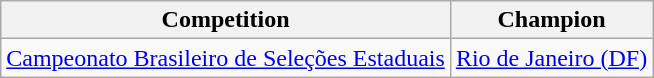<table class="wikitable">
<tr>
<th>Competition</th>
<th>Champion</th>
</tr>
<tr>
<td><a href='#'>Campeonato Brasileiro de Seleções Estaduais</a></td>
<td><a href='#'>Rio de Janeiro (DF)</a></td>
</tr>
</table>
